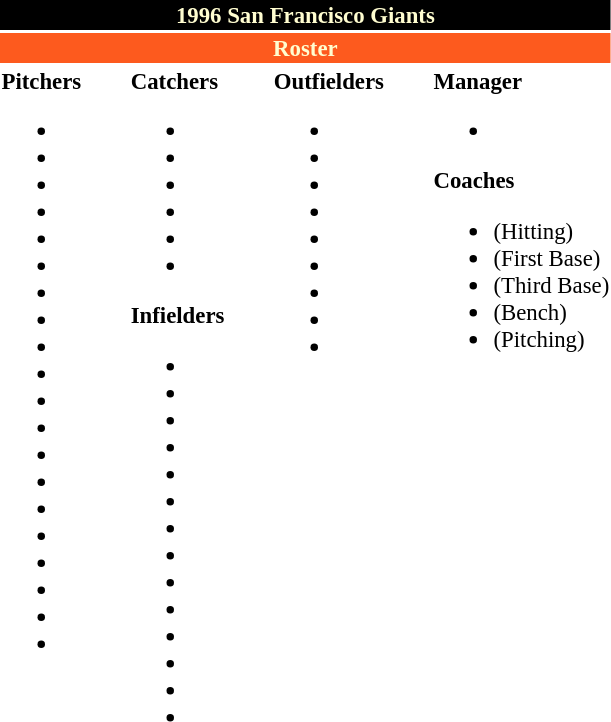<table class="toccolours" style="font-size: 95%;">
<tr>
<th colspan="10" style="background-color: black; color: #FFFDD0; text-align: center;">1996 San Francisco Giants</th>
</tr>
<tr>
<td colspan="10" style="background-color: #fd5a1e; color: #FFFDD0; text-align: center;"><strong>Roster</strong></td>
</tr>
<tr>
<td valign="top"><strong>Pitchers</strong><br><ul><li></li><li></li><li></li><li></li><li></li><li></li><li></li><li></li><li></li><li></li><li></li><li></li><li></li><li></li><li></li><li></li><li></li><li></li><li></li><li></li></ul></td>
<td width="25px"></td>
<td valign="top"><strong>Catchers</strong><br><ul><li></li><li></li><li></li><li></li><li></li><li></li></ul><strong>Infielders</strong><ul><li></li><li></li><li></li><li></li><li></li><li></li><li></li><li></li><li></li><li></li><li></li><li></li><li></li><li></li></ul></td>
<td width="25px"></td>
<td valign="top"><strong>Outfielders</strong><br><ul><li></li><li></li><li></li><li></li><li></li><li></li><li></li><li></li><li></li></ul></td>
<td width="25px"></td>
<td valign="top"><strong>Manager</strong><br><ul><li></li></ul><strong>Coaches</strong><ul><li> (Hitting)</li><li> (First Base)</li><li> (Third Base)</li><li> (Bench)</li><li> (Pitching)</li></ul></td>
</tr>
<tr>
</tr>
</table>
